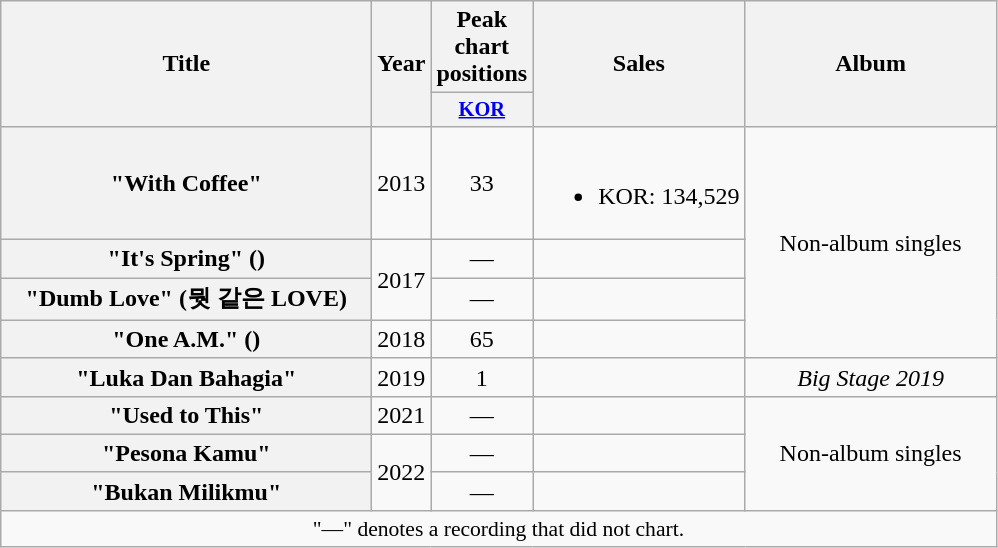<table class="wikitable plainrowheaders" style="text-align:center;">
<tr>
<th rowspan="2" scope="col" style="width:15em;">Title</th>
<th rowspan="2" scope="col">Year</th>
<th scope="col">Peak chart positions</th>
<th rowspan="2" scope="col">Sales</th>
<th rowspan="2" style="width:10em;">Album</th>
</tr>
<tr>
<th scope="col" style="width:2.5em;font-size:85%;"><a href='#'>KOR</a><br></th>
</tr>
<tr>
<th scope="row">"With Coffee" </th>
<td>2013</td>
<td>33</td>
<td><br><ul><li>KOR: 134,529</li></ul></td>
<td rowspan="4">Non-album singles</td>
</tr>
<tr>
<th scope="row">"It's Spring" ()</th>
<td rowspan="2">2017</td>
<td>—</td>
<td></td>
</tr>
<tr>
<th scope="row">"Dumb Love" (뭣 같은 LOVE)</th>
<td>—</td>
<td></td>
</tr>
<tr>
<th scope="row">"One A.M." ()</th>
<td>2018</td>
<td>65</td>
<td></td>
</tr>
<tr>
<th scope="row">"Luka Dan Bahagia"</th>
<td>2019</td>
<td>1</td>
<td></td>
<td><em>Big Stage 2019</em></td>
</tr>
<tr>
<th scope="row">"Used to This"</th>
<td>2021</td>
<td>—</td>
<td></td>
<td rowspan="3">Non-album singles</td>
</tr>
<tr>
<th scope="row">"Pesona Kamu"</th>
<td rowspan="2">2022</td>
<td>—</td>
<td></td>
</tr>
<tr>
<th scope="row">"Bukan Milikmu"</th>
<td>—</td>
<td></td>
</tr>
<tr>
<td colspan="5" style="font-size:90%">"—" denotes a recording that did not chart.</td>
</tr>
</table>
